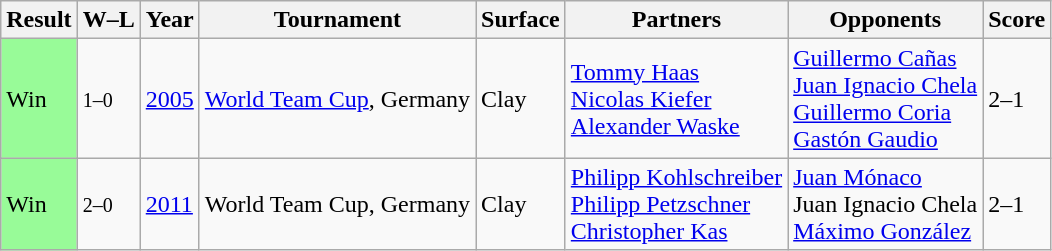<table class="sortable wikitable">
<tr>
<th>Result</th>
<th class="unsortable">W–L</th>
<th>Year</th>
<th>Tournament</th>
<th>Surface</th>
<th>Partners</th>
<th>Opponents</th>
<th class="unsortable">Score</th>
</tr>
<tr>
<td bgcolor=98FB98>Win</td>
<td><small>1–0</small></td>
<td><a href='#'>2005</a></td>
<td><a href='#'>World Team Cup</a>,  Germany</td>
<td>Clay</td>
<td> <a href='#'>Tommy Haas</a><br> <a href='#'>Nicolas Kiefer</a><br> <a href='#'>Alexander Waske</a></td>
<td> <a href='#'>Guillermo Cañas</a><br> <a href='#'>Juan Ignacio Chela</a><br> <a href='#'>Guillermo Coria</a><br> <a href='#'>Gastón Gaudio</a></td>
<td>2–1</td>
</tr>
<tr>
<td bgcolor=98FB98>Win</td>
<td><small>2–0</small></td>
<td><a href='#'>2011</a></td>
<td>World Team Cup, Germany</td>
<td>Clay</td>
<td> <a href='#'>Philipp Kohlschreiber</a><br> <a href='#'>Philipp Petzschner</a><br> <a href='#'>Christopher Kas</a></td>
<td> <a href='#'>Juan Mónaco</a><br> Juan Ignacio Chela<br> <a href='#'>Máximo González</a></td>
<td>2–1</td>
</tr>
</table>
